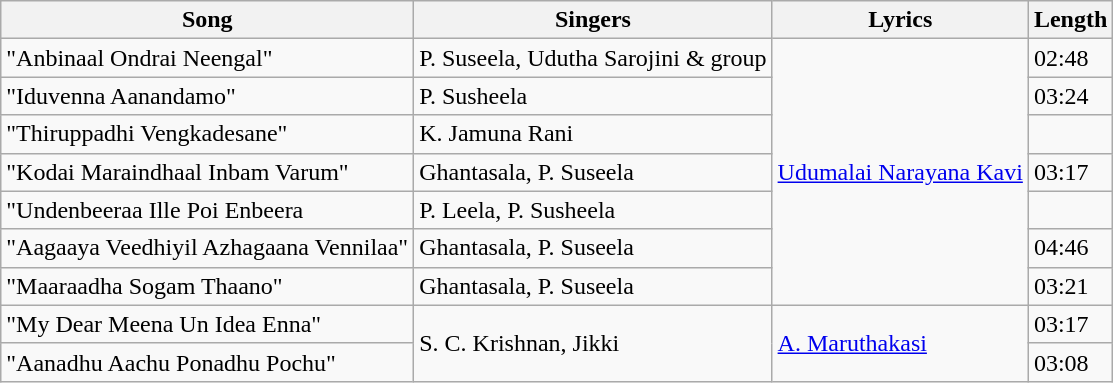<table class="wikitable">
<tr>
<th>Song</th>
<th>Singers</th>
<th>Lyrics</th>
<th>Length</th>
</tr>
<tr>
<td>"Anbinaal Ondrai Neengal"</td>
<td>P. Suseela, Udutha Sarojini & group</td>
<td rowspan=7><a href='#'>Udumalai Narayana Kavi</a></td>
<td>02:48</td>
</tr>
<tr>
<td>"Iduvenna Aanandamo"</td>
<td>P. Susheela</td>
<td>03:24</td>
</tr>
<tr>
<td>"Thiruppadhi Vengkadesane"</td>
<td>K. Jamuna Rani</td>
<td></td>
</tr>
<tr>
<td>"Kodai Maraindhaal Inbam Varum"</td>
<td>Ghantasala, P. Suseela</td>
<td>03:17</td>
</tr>
<tr>
<td>"Undenbeeraa Ille Poi Enbeera</td>
<td>P. Leela, P. Susheela</td>
<td></td>
</tr>
<tr>
<td>"Aagaaya Veedhiyil Azhagaana Vennilaa"</td>
<td>Ghantasala, P. Suseela</td>
<td>04:46</td>
</tr>
<tr>
<td>"Maaraadha Sogam Thaano"</td>
<td>Ghantasala, P. Suseela</td>
<td>03:21</td>
</tr>
<tr>
<td>"My Dear Meena Un Idea Enna"</td>
<td rowspan=2>S. C. Krishnan, Jikki</td>
<td rowspan=2><a href='#'>A. Maruthakasi</a></td>
<td>03:17</td>
</tr>
<tr>
<td>"Aanadhu Aachu Ponadhu Pochu"</td>
<td>03:08</td>
</tr>
</table>
